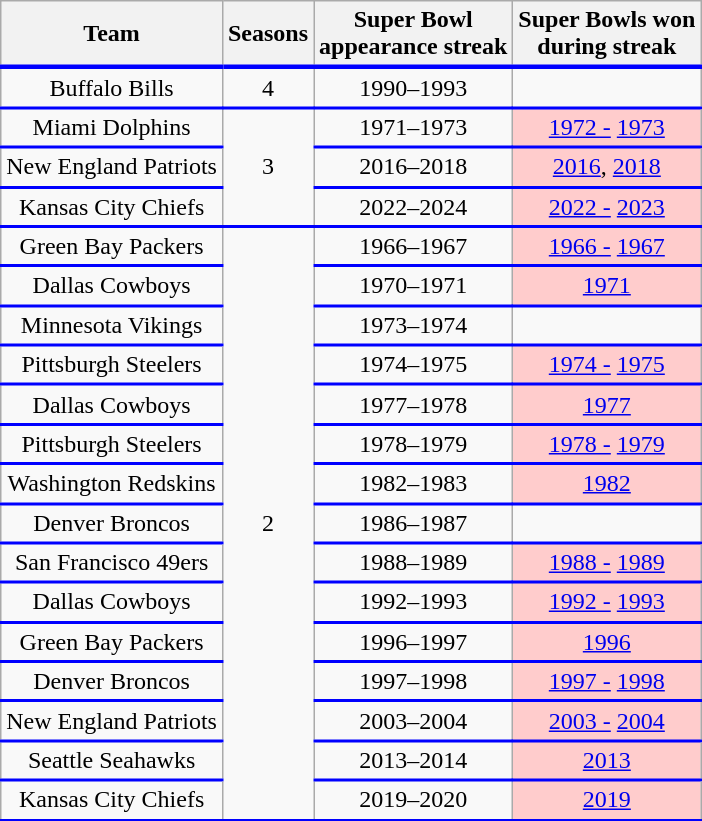<table class="wikitable sortable" style="text-align:center">
<tr>
<th style="border-bottom: 3px solid blue;">Team</th>
<th style="border-bottom: 3px solid blue;">Seasons</th>
<th style="border-bottom: 3px solid blue;">Super Bowl <br>appearance streak</th>
<th style="border-bottom: 3px solid blue;">Super Bowls won<br>during streak</th>
</tr>
<tr style="border-bottom: 2px solid blue;">
<td>Buffalo Bills</td>
<td>4</td>
<td>1990–1993</td>
<td></td>
</tr>
<tr style="border-bottom: 2px solid blue;">
<td>Miami Dolphins</td>
<td rowspan="3">3</td>
<td>1971–1973</td>
<td bgcolor="#FFCCCC"><a href='#'>1972 -</a> <a href='#'>1973</a></td>
</tr>
<tr style="border-bottom: 2px solid blue">
<td>New England Patriots</td>
<td>2016–2018</td>
<td bgcolor="#FFCCCC"><a href='#'>2016</a>, <a href='#'>2018</a></td>
</tr>
<tr style="border-bottom: 2px solid blue;">
<td>Kansas City Chiefs</td>
<td>2022–2024</td>
<td bgcolor="#FFCCCC"><a href='#'>2022 -</a> <a href='#'>2023</a></td>
</tr>
<tr style="border-bottom: 2px solid blue;">
<td>Green Bay Packers</td>
<td rowspan="15">2</td>
<td>1966–1967</td>
<td bgcolor="#FFCCCC"><a href='#'>1966 -</a> <a href='#'>1967</a></td>
</tr>
<tr style="border-bottom: 2px solid blue;">
<td>Dallas Cowboys</td>
<td>1970–1971</td>
<td bgcolor="#FFCCCC"><a href='#'>1971</a></td>
</tr>
<tr style="border-bottom: 2px solid blue;">
<td>Minnesota Vikings</td>
<td>1973–1974</td>
<td></td>
</tr>
<tr style="border-bottom: 2px solid blue;">
<td>Pittsburgh Steelers</td>
<td>1974–1975</td>
<td bgcolor="#FFCCCC"><a href='#'>1974 -</a> <a href='#'>1975</a></td>
</tr>
<tr style="border-bottom: 2px solid blue;">
<td>Dallas Cowboys</td>
<td>1977–1978</td>
<td bgcolor="#FFCCCC"><a href='#'>1977</a></td>
</tr>
<tr style="border-bottom: 2px solid blue;">
<td>Pittsburgh Steelers</td>
<td>1978–1979</td>
<td bgcolor="#FFCCCC"><a href='#'>1978 -</a> <a href='#'>1979</a></td>
</tr>
<tr style="border-bottom: 2px solid blue;">
<td>Washington Redskins</td>
<td>1982–1983</td>
<td bgcolor="#FFCCCC"><a href='#'>1982</a></td>
</tr>
<tr style="border-bottom: 2px solid blue;">
<td>Denver Broncos</td>
<td>1986–1987</td>
<td></td>
</tr>
<tr style="border-bottom: 2px solid blue;">
<td>San Francisco 49ers</td>
<td>1988–1989</td>
<td bgcolor="#FFCCCC"><a href='#'>1988 -</a> <a href='#'>1989</a></td>
</tr>
<tr style="border-bottom: 2px solid blue;">
<td>Dallas Cowboys</td>
<td>1992–1993</td>
<td bgcolor="#FFCCCC"><a href='#'>1992 -</a> <a href='#'>1993</a></td>
</tr>
<tr style="border-bottom: 2px solid blue;">
<td>Green Bay Packers</td>
<td>1996–1997</td>
<td bgcolor="#FFCCCC"><a href='#'>1996</a></td>
</tr>
<tr style="border-bottom: 2px solid blue;">
<td>Denver Broncos</td>
<td>1997–1998</td>
<td bgcolor="#FFCCCC"><a href='#'>1997 -</a> <a href='#'>1998</a></td>
</tr>
<tr style="border-bottom: 2px solid blue;">
<td>New England Patriots</td>
<td>2003–2004</td>
<td bgcolor="#FFCCCC"><a href='#'>2003 -</a> <a href='#'>2004</a></td>
</tr>
<tr style="border-bottom: 2px solid blue">
<td>Seattle Seahawks</td>
<td>2013–2014</td>
<td bgcolor="#FFCCCC"><a href='#'>2013</a></td>
</tr>
<tr style="border-bottom: 2px solid blue;">
<td>Kansas City Chiefs</td>
<td>2019–2020</td>
<td bgcolor="#FFCCCC"><a href='#'>2019</a></td>
</tr>
</table>
